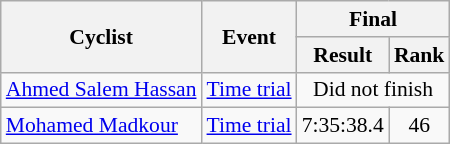<table class=wikitable style="font-size:90%">
<tr>
<th rowspan=2>Cyclist</th>
<th rowspan=2>Event</th>
<th colspan=2>Final</th>
</tr>
<tr>
<th>Result</th>
<th>Rank</th>
</tr>
<tr>
<td><a href='#'>Ahmed Salem Hassan</a></td>
<td><a href='#'>Time trial</a></td>
<td align=center colspan=2>Did not finish</td>
</tr>
<tr>
<td><a href='#'>Mohamed Madkour</a></td>
<td><a href='#'>Time trial</a></td>
<td align=center>7:35:38.4</td>
<td align=center>46</td>
</tr>
</table>
